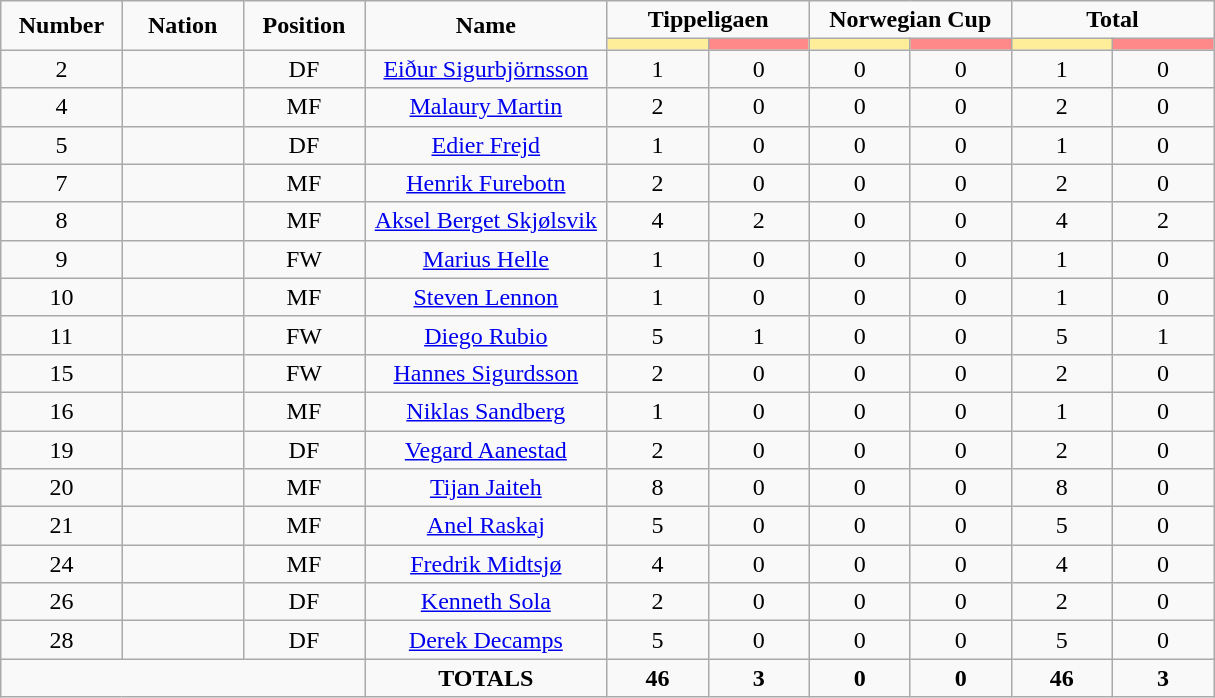<table class="wikitable" style="font-size: 100%; text-align: center;">
<tr>
<td rowspan="2" width="10%" align="center"><strong>Number</strong></td>
<td rowspan="2" width="10%" align="center"><strong>Nation</strong></td>
<td rowspan="2" width="10%" align="center"><strong>Position</strong></td>
<td rowspan="2" width="20%" align="center"><strong>Name</strong></td>
<td colspan="2" align="center"><strong>Tippeligaen</strong></td>
<td colspan="2" align="center"><strong>Norwegian Cup</strong></td>
<td colspan="2" align="center"><strong>Total</strong></td>
</tr>
<tr>
<th width=60 style="background: #FFEE99"></th>
<th width=60 style="background: #FF8888"></th>
<th width=60 style="background: #FFEE99"></th>
<th width=60 style="background: #FF8888"></th>
<th width=60 style="background: #FFEE99"></th>
<th width=60 style="background: #FF8888"></th>
</tr>
<tr>
<td>2</td>
<td></td>
<td>DF</td>
<td><a href='#'>Eiður Sigurbjörnsson</a></td>
<td>1</td>
<td>0</td>
<td>0</td>
<td>0</td>
<td>1</td>
<td>0</td>
</tr>
<tr>
<td>4</td>
<td></td>
<td>MF</td>
<td><a href='#'>Malaury Martin</a></td>
<td>2</td>
<td>0</td>
<td>0</td>
<td>0</td>
<td>2</td>
<td>0</td>
</tr>
<tr>
<td>5</td>
<td></td>
<td>DF</td>
<td><a href='#'>Edier Frejd</a></td>
<td>1</td>
<td>0</td>
<td>0</td>
<td>0</td>
<td>1</td>
<td>0</td>
</tr>
<tr>
<td>7</td>
<td></td>
<td>MF</td>
<td><a href='#'>Henrik Furebotn</a></td>
<td>2</td>
<td>0</td>
<td>0</td>
<td>0</td>
<td>2</td>
<td>0</td>
</tr>
<tr>
<td>8</td>
<td></td>
<td>MF</td>
<td><a href='#'>Aksel Berget Skjølsvik</a></td>
<td>4</td>
<td>2</td>
<td>0</td>
<td>0</td>
<td>4</td>
<td>2</td>
</tr>
<tr>
<td>9</td>
<td></td>
<td>FW</td>
<td><a href='#'>Marius Helle</a></td>
<td>1</td>
<td>0</td>
<td>0</td>
<td>0</td>
<td>1</td>
<td>0</td>
</tr>
<tr>
<td>10</td>
<td></td>
<td>MF</td>
<td><a href='#'>Steven Lennon</a></td>
<td>1</td>
<td>0</td>
<td>0</td>
<td>0</td>
<td>1</td>
<td>0</td>
</tr>
<tr>
<td>11</td>
<td></td>
<td>FW</td>
<td><a href='#'>Diego Rubio</a></td>
<td>5</td>
<td>1</td>
<td>0</td>
<td>0</td>
<td>5</td>
<td>1</td>
</tr>
<tr>
<td>15</td>
<td></td>
<td>FW</td>
<td><a href='#'>Hannes Sigurdsson</a></td>
<td>2</td>
<td>0</td>
<td>0</td>
<td>0</td>
<td>2</td>
<td>0</td>
</tr>
<tr>
<td>16</td>
<td></td>
<td>MF</td>
<td><a href='#'>Niklas Sandberg</a></td>
<td>1</td>
<td>0</td>
<td>0</td>
<td>0</td>
<td>1</td>
<td>0</td>
</tr>
<tr>
<td>19</td>
<td></td>
<td>DF</td>
<td><a href='#'>Vegard Aanestad</a></td>
<td>2</td>
<td>0</td>
<td>0</td>
<td>0</td>
<td>2</td>
<td>0</td>
</tr>
<tr>
<td>20</td>
<td></td>
<td>MF</td>
<td><a href='#'>Tijan Jaiteh</a></td>
<td>8</td>
<td>0</td>
<td>0</td>
<td>0</td>
<td>8</td>
<td>0</td>
</tr>
<tr>
<td>21</td>
<td></td>
<td>MF</td>
<td><a href='#'>Anel Raskaj</a></td>
<td>5</td>
<td>0</td>
<td>0</td>
<td>0</td>
<td>5</td>
<td>0</td>
</tr>
<tr>
<td>24</td>
<td></td>
<td>MF</td>
<td><a href='#'>Fredrik Midtsjø</a></td>
<td>4</td>
<td>0</td>
<td>0</td>
<td>0</td>
<td>4</td>
<td>0</td>
</tr>
<tr>
<td>26</td>
<td></td>
<td>DF</td>
<td><a href='#'>Kenneth Sola</a></td>
<td>2</td>
<td>0</td>
<td>0</td>
<td>0</td>
<td>2</td>
<td>0</td>
</tr>
<tr>
<td>28</td>
<td></td>
<td>DF</td>
<td><a href='#'>Derek Decamps</a></td>
<td>5</td>
<td>0</td>
<td>0</td>
<td>0</td>
<td>5</td>
<td>0</td>
</tr>
<tr>
<td colspan="3"></td>
<td><strong>TOTALS</strong></td>
<td><strong>46</strong></td>
<td><strong>3</strong></td>
<td><strong>0</strong></td>
<td><strong>0</strong></td>
<td><strong>46</strong></td>
<td><strong>3</strong></td>
</tr>
</table>
